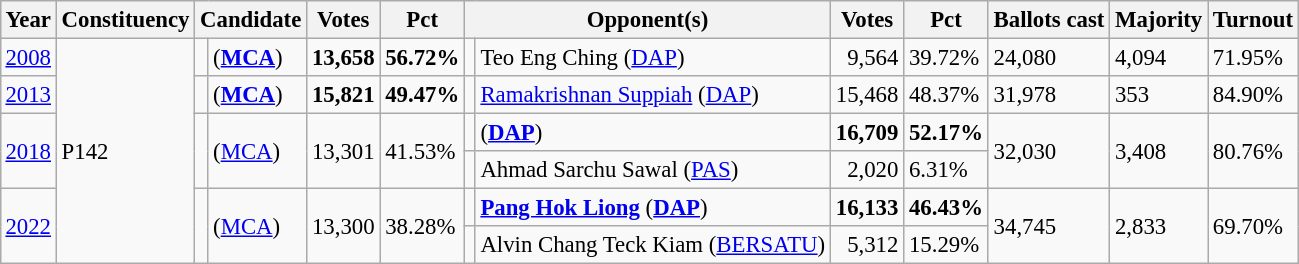<table class="wikitable" style="margin:0.5em ; font-size:95%">
<tr>
<th>Year</th>
<th>Constituency</th>
<th colspan=2>Candidate</th>
<th>Votes</th>
<th>Pct</th>
<th colspan=2>Opponent(s)</th>
<th>Votes</th>
<th>Pct</th>
<th>Ballots cast</th>
<th>Majority</th>
<th>Turnout</th>
</tr>
<tr>
<td><a href='#'>2008</a></td>
<td rowspan=6>P142 </td>
<td></td>
<td> (<a href='#'><strong>MCA</strong></a>)</td>
<td align="right"><strong>13,658</strong></td>
<td><strong>56.72%</strong></td>
<td></td>
<td>Teo Eng Ching (<a href='#'>DAP</a>)</td>
<td align="right">9,564</td>
<td>39.72%</td>
<td>24,080</td>
<td>4,094</td>
<td>71.95%</td>
</tr>
<tr>
<td><a href='#'>2013</a></td>
<td></td>
<td> (<a href='#'><strong>MCA</strong></a>)</td>
<td align="right"><strong>15,821</strong></td>
<td><strong>49.47%</strong></td>
<td></td>
<td><a href='#'>Ramakrishnan Suppiah</a> (<a href='#'>DAP</a>)</td>
<td align="right">15,468</td>
<td>48.37%</td>
<td>31,978</td>
<td>353</td>
<td>84.90%</td>
</tr>
<tr>
<td rowspan=2><a href='#'>2018</a></td>
<td rowspan=2 ></td>
<td rowspan=2> (<a href='#'>MCA</a>)</td>
<td rowspan=2 align="right">13,301</td>
<td rowspan=2>41.53%</td>
<td></td>
<td> (<a href='#'><strong>DAP</strong></a>)</td>
<td align="right"><strong>16,709</strong></td>
<td><strong>52.17%</strong></td>
<td rowspan=2>32,030</td>
<td rowspan=2>3,408</td>
<td rowspan=2>80.76%</td>
</tr>
<tr>
<td></td>
<td>Ahmad Sarchu Sawal (<a href='#'>PAS</a>)</td>
<td align="right">2,020</td>
<td>6.31%</td>
</tr>
<tr>
<td rowspan="2"><a href='#'>2022</a></td>
<td rowspan="2" ></td>
<td rowspan="2"> (<a href='#'>MCA</a>)</td>
<td rowspan="2" align="right">13,300</td>
<td rowspan="2">38.28%</td>
<td></td>
<td><strong><a href='#'>Pang Hok Liong</a></strong> (<a href='#'><strong>DAP</strong></a>)</td>
<td align="right"><strong>16,133</strong></td>
<td><strong>46.43%</strong></td>
<td rowspan="2">34,745</td>
<td rowspan="2">2,833</td>
<td rowspan="2">69.70%</td>
</tr>
<tr>
<td bgcolor=></td>
<td>Alvin Chang Teck Kiam (<a href='#'>BERSATU</a>)</td>
<td align="right">5,312</td>
<td>15.29%</td>
</tr>
</table>
